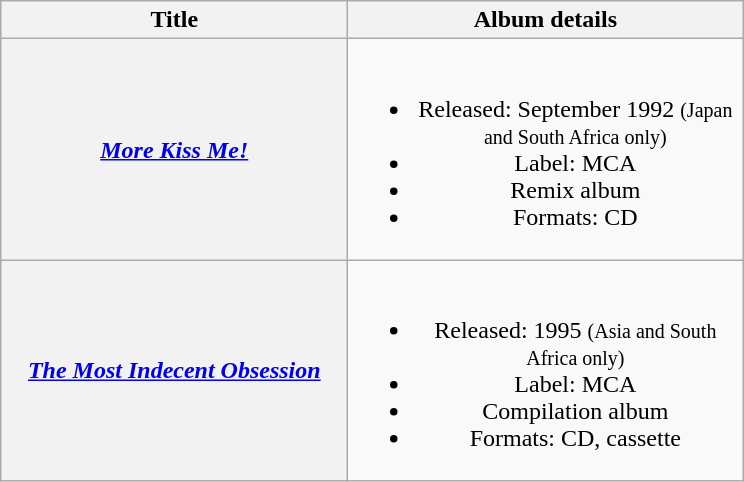<table class="wikitable plainrowheaders" style="text-align:center;" border="1">
<tr>
<th scope="col" rowspan="1" style="width:14em;">Title</th>
<th scope="col" rowspan="1" style="width:16em;">Album details</th>
</tr>
<tr>
<th scope="row"><em><a href='#'>More Kiss Me!</a></em></th>
<td><br><ul><li>Released: September 1992 <small> (Japan and South Africa only)</small></li><li>Label: MCA</li><li>Remix album</li><li>Formats: CD</li></ul></td>
</tr>
<tr>
<th scope="row"><em><a href='#'>The Most Indecent Obsession</a></em></th>
<td><br><ul><li>Released: 1995 <small> (Asia and South Africa only)</small></li><li>Label: MCA</li><li>Compilation album</li><li>Formats: CD, cassette</li></ul></td>
</tr>
</table>
